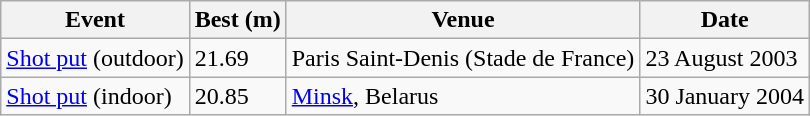<table class="wikitable">
<tr>
<th>Event</th>
<th>Best (m)</th>
<th>Venue</th>
<th>Date</th>
</tr>
<tr>
<td><a href='#'>Shot put</a> (outdoor)</td>
<td>21.69</td>
<td>Paris Saint-Denis (Stade de France)</td>
<td>23 August 2003</td>
</tr>
<tr>
<td><a href='#'>Shot put</a> (indoor)</td>
<td>20.85</td>
<td><a href='#'>Minsk</a>, Belarus</td>
<td>30 January 2004</td>
</tr>
</table>
